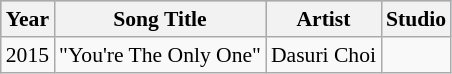<table class="wikitable" style="font-size: 90%;">
<tr style="background:#B0C4DE;">
<th>Year</th>
<th>Song Title</th>
<th>Artist</th>
<th>Studio</th>
</tr>
<tr>
<td>2015</td>
<td>"You're The Only One"</td>
<td>Dasuri Choi</td>
<td></td>
</tr>
</table>
